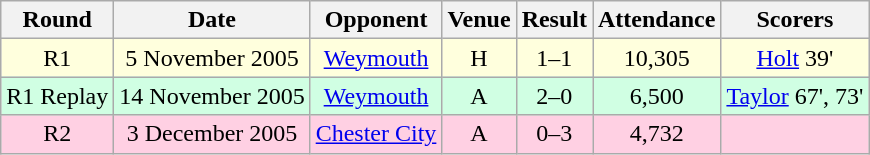<table class="wikitable" style="font-size:100%; text-align:center">
<tr>
<th>Round</th>
<th>Date</th>
<th>Opponent</th>
<th>Venue</th>
<th>Result</th>
<th>Attendance</th>
<th>Scorers</th>
</tr>
<tr style="background: #ffffdd;">
<td>R1</td>
<td>5 November 2005</td>
<td><a href='#'>Weymouth</a></td>
<td>H</td>
<td>1–1</td>
<td>10,305</td>
<td><a href='#'>Holt</a> 39'</td>
</tr>
<tr style="background: #d0ffe3;">
<td>R1 Replay</td>
<td>14 November 2005</td>
<td><a href='#'>Weymouth</a></td>
<td>A</td>
<td>2–0</td>
<td>6,500</td>
<td><a href='#'>Taylor</a> 67', 73'</td>
</tr>
<tr style="background: #ffd0e3;">
<td>R2</td>
<td>3 December 2005</td>
<td><a href='#'>Chester City</a></td>
<td>A</td>
<td>0–3</td>
<td>4,732</td>
<td></td>
</tr>
</table>
